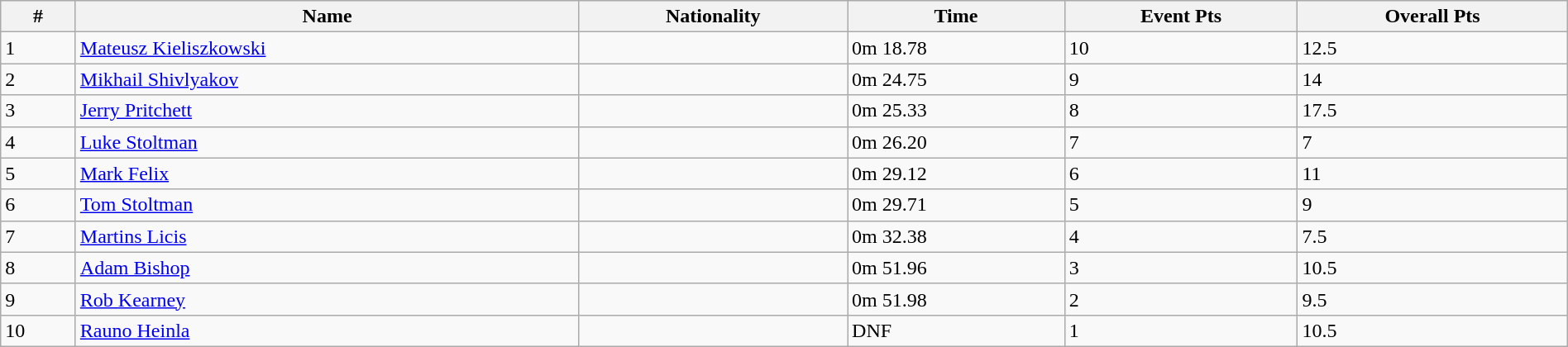<table class="wikitable sortable" style="display: inline-table;width: 100%;">
<tr>
<th>#</th>
<th>Name</th>
<th>Nationality</th>
<th>Time</th>
<th>Event Pts</th>
<th>Overall Pts</th>
</tr>
<tr>
<td>1</td>
<td><a href='#'>Mateusz Kieliszkowski</a></td>
<td></td>
<td>0m 18.78</td>
<td>10</td>
<td>12.5</td>
</tr>
<tr>
<td>2</td>
<td><a href='#'>Mikhail Shivlyakov</a></td>
<td></td>
<td>0m 24.75</td>
<td>9</td>
<td>14</td>
</tr>
<tr>
<td>3</td>
<td><a href='#'>Jerry Pritchett</a></td>
<td></td>
<td>0m 25.33</td>
<td>8</td>
<td>17.5</td>
</tr>
<tr>
<td>4</td>
<td><a href='#'>Luke Stoltman</a></td>
<td></td>
<td>0m 26.20</td>
<td>7</td>
<td>7</td>
</tr>
<tr>
<td>5</td>
<td><a href='#'>Mark Felix</a></td>
<td></td>
<td>0m 29.12</td>
<td>6</td>
<td>11</td>
</tr>
<tr>
<td>6</td>
<td><a href='#'>Tom Stoltman</a></td>
<td></td>
<td>0m 29.71</td>
<td>5</td>
<td>9</td>
</tr>
<tr>
<td>7</td>
<td><a href='#'>Martins Licis</a></td>
<td></td>
<td>0m 32.38</td>
<td>4</td>
<td>7.5</td>
</tr>
<tr>
<td>8</td>
<td><a href='#'>Adam Bishop</a></td>
<td></td>
<td>0m 51.96</td>
<td>3</td>
<td>10.5</td>
</tr>
<tr>
<td>9</td>
<td><a href='#'>Rob Kearney</a></td>
<td></td>
<td>0m 51.98</td>
<td>2</td>
<td>9.5</td>
</tr>
<tr>
<td>10</td>
<td><a href='#'>Rauno Heinla</a></td>
<td></td>
<td>DNF </td>
<td>1</td>
<td>10.5</td>
</tr>
</table>
